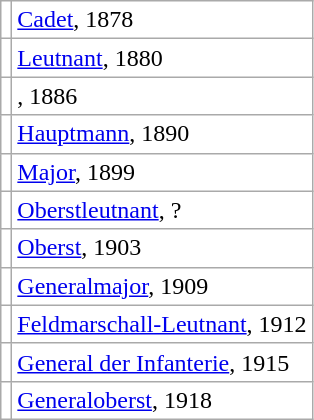<table class="wikitable" style="background:white">
<tr>
<td></td>
<td><a href='#'>Cadet</a>, 1878</td>
</tr>
<tr>
<td></td>
<td><a href='#'>Leutnant</a>, 1880</td>
</tr>
<tr>
<td></td>
<td>, 1886</td>
</tr>
<tr>
<td></td>
<td><a href='#'>Hauptmann</a>, 1890</td>
</tr>
<tr>
<td></td>
<td><a href='#'>Major</a>, 1899</td>
</tr>
<tr>
<td></td>
<td><a href='#'>Oberstleutnant</a>, ?</td>
</tr>
<tr>
<td></td>
<td><a href='#'>Oberst</a>, 1903</td>
</tr>
<tr>
<td></td>
<td><a href='#'>Generalmajor</a>, 1909</td>
</tr>
<tr>
<td></td>
<td><a href='#'>Feldmarschall-Leutnant</a>, 1912</td>
</tr>
<tr>
<td></td>
<td><a href='#'>General der Infanterie</a>, 1915</td>
</tr>
<tr>
<td></td>
<td><a href='#'>Generaloberst</a>, 1918</td>
</tr>
</table>
